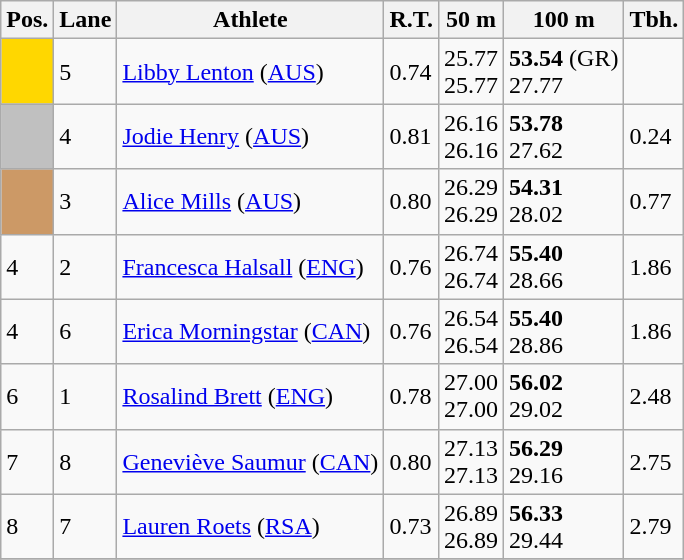<table class="wikitable">
<tr>
<th>Pos.</th>
<th>Lane</th>
<th>Athlete</th>
<th>R.T.</th>
<th>50 m</th>
<th>100 m</th>
<th>Tbh.</th>
</tr>
<tr>
<td style="text-align:center;background-color:gold;"></td>
<td>5</td>
<td> <a href='#'>Libby Lenton</a> (<a href='#'>AUS</a>)</td>
<td>0.74</td>
<td>25.77<br>25.77</td>
<td><strong>53.54</strong> (GR)<br>27.77</td>
<td> </td>
</tr>
<tr>
<td style="text-align:center;background-color:silver;"></td>
<td>4</td>
<td> <a href='#'>Jodie Henry</a> (<a href='#'>AUS</a>)</td>
<td>0.81</td>
<td>26.16<br>26.16</td>
<td><strong>53.78</strong><br>27.62</td>
<td>0.24</td>
</tr>
<tr>
<td style="text-align:center;background-color:#cc9966;"></td>
<td>3</td>
<td> <a href='#'>Alice Mills</a> (<a href='#'>AUS</a>)</td>
<td>0.80</td>
<td>26.29<br>26.29</td>
<td><strong>54.31</strong><br>28.02</td>
<td>0.77</td>
</tr>
<tr>
<td>4</td>
<td>2</td>
<td> <a href='#'>Francesca Halsall</a> (<a href='#'>ENG</a>)</td>
<td>0.76</td>
<td>26.74<br>26.74</td>
<td><strong>55.40</strong><br>28.66</td>
<td>1.86</td>
</tr>
<tr>
<td>4</td>
<td>6</td>
<td> <a href='#'>Erica Morningstar</a> (<a href='#'>CAN</a>)</td>
<td>0.76</td>
<td>26.54<br>26.54</td>
<td><strong>55.40</strong><br>28.86</td>
<td>1.86</td>
</tr>
<tr>
<td>6</td>
<td>1</td>
<td> <a href='#'>Rosalind Brett</a> (<a href='#'>ENG</a>)</td>
<td>0.78</td>
<td>27.00<br>27.00</td>
<td><strong>56.02</strong><br>29.02</td>
<td>2.48</td>
</tr>
<tr>
<td>7</td>
<td>8</td>
<td> <a href='#'>Geneviève Saumur</a> (<a href='#'>CAN</a>)</td>
<td>0.80</td>
<td>27.13<br>27.13</td>
<td><strong>56.29</strong><br>29.16</td>
<td>2.75</td>
</tr>
<tr>
<td>8</td>
<td>7</td>
<td> <a href='#'>Lauren Roets</a> (<a href='#'>RSA</a>)</td>
<td>0.73</td>
<td>26.89<br>26.89</td>
<td><strong>56.33</strong><br>29.44</td>
<td>2.79</td>
</tr>
<tr>
</tr>
</table>
